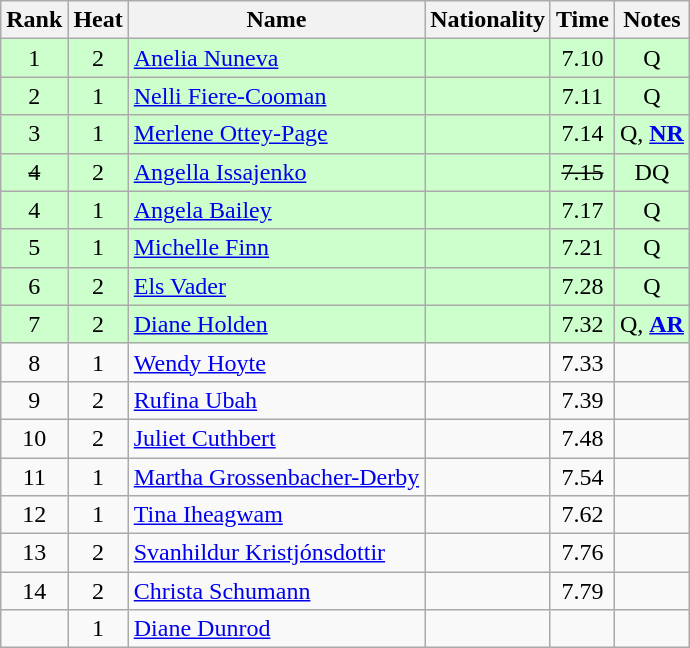<table class="wikitable sortable" style="text-align:center">
<tr>
<th>Rank</th>
<th>Heat</th>
<th>Name</th>
<th>Nationality</th>
<th>Time</th>
<th>Notes</th>
</tr>
<tr bgcolor=ccffcc>
<td>1</td>
<td>2</td>
<td align="left"><a href='#'>Anelia Nuneva</a></td>
<td align=left></td>
<td>7.10</td>
<td>Q</td>
</tr>
<tr bgcolor=ccffcc>
<td>2</td>
<td>1</td>
<td align="left"><a href='#'>Nelli Fiere-Cooman</a></td>
<td align=left></td>
<td>7.11</td>
<td>Q</td>
</tr>
<tr bgcolor=ccffcc>
<td>3</td>
<td>1</td>
<td align="left"><a href='#'>Merlene Ottey-Page</a></td>
<td align=left></td>
<td>7.14</td>
<td>Q, <strong><a href='#'>NR</a></strong></td>
</tr>
<tr bgcolor=ccffcc>
<td><s>4</s></td>
<td>2</td>
<td align="left"><a href='#'>Angella Issajenko</a></td>
<td align=left></td>
<td><s>7.15 </s></td>
<td>DQ</td>
</tr>
<tr bgcolor=ccffcc>
<td>4</td>
<td>1</td>
<td align="left"><a href='#'>Angela Bailey</a></td>
<td align=left></td>
<td>7.17</td>
<td>Q</td>
</tr>
<tr bgcolor=ccffcc>
<td>5</td>
<td>1</td>
<td align="left"><a href='#'>Michelle Finn</a></td>
<td align=left></td>
<td>7.21</td>
<td>Q</td>
</tr>
<tr bgcolor=ccffcc>
<td>6</td>
<td>2</td>
<td align="left"><a href='#'>Els Vader</a></td>
<td align=left></td>
<td>7.28</td>
<td>Q</td>
</tr>
<tr bgcolor=ccffcc>
<td>7</td>
<td>2</td>
<td align="left"><a href='#'>Diane Holden</a></td>
<td align=left></td>
<td>7.32</td>
<td>Q, <strong><a href='#'>AR</a></strong></td>
</tr>
<tr>
<td>8</td>
<td>1</td>
<td align="left"><a href='#'>Wendy Hoyte</a></td>
<td align=left></td>
<td>7.33</td>
<td></td>
</tr>
<tr>
<td>9</td>
<td>2</td>
<td align="left"><a href='#'>Rufina Ubah</a></td>
<td align=left></td>
<td>7.39</td>
<td></td>
</tr>
<tr>
<td>10</td>
<td>2</td>
<td align="left"><a href='#'>Juliet Cuthbert</a></td>
<td align=left></td>
<td>7.48</td>
<td></td>
</tr>
<tr>
<td>11</td>
<td>1</td>
<td align="left"><a href='#'>Martha Grossenbacher-Derby</a></td>
<td align=left></td>
<td>7.54</td>
<td></td>
</tr>
<tr>
<td>12</td>
<td>1</td>
<td align="left"><a href='#'>Tina Iheagwam</a></td>
<td align=left></td>
<td>7.62</td>
<td></td>
</tr>
<tr>
<td>13</td>
<td>2</td>
<td align="left"><a href='#'>Svanhildur Kristjónsdottir</a></td>
<td align=left></td>
<td>7.76</td>
<td></td>
</tr>
<tr>
<td>14</td>
<td>2</td>
<td align="left"><a href='#'>Christa Schumann</a></td>
<td align=left></td>
<td>7.79</td>
<td></td>
</tr>
<tr>
<td></td>
<td>1</td>
<td align="left"><a href='#'>Diane Dunrod</a></td>
<td align=left></td>
<td></td>
<td></td>
</tr>
</table>
